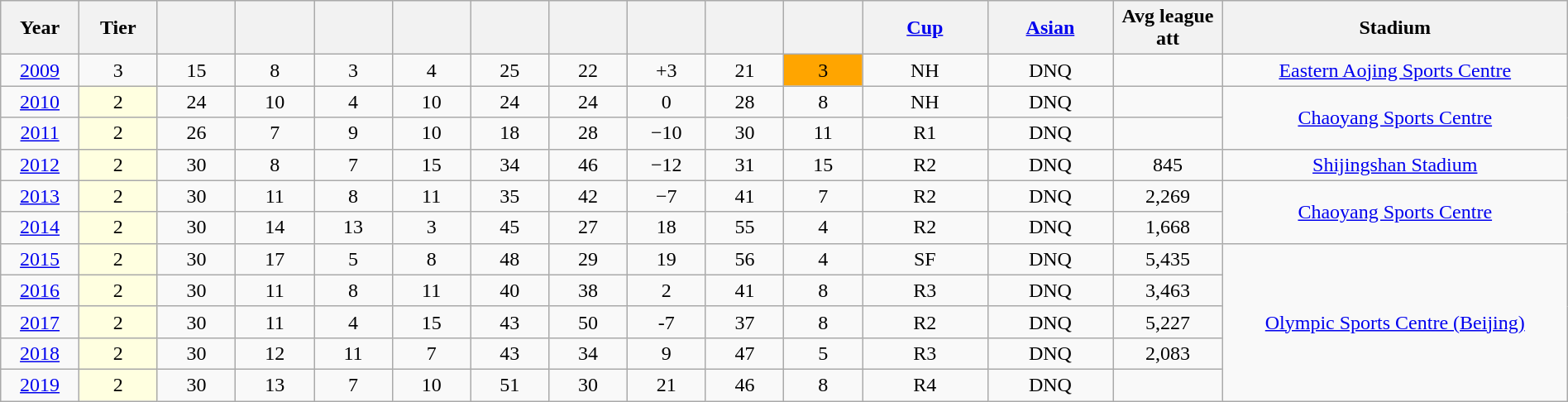<table class="wikitable sortable" width=100% style=text-align:Center>
<tr>
<th width=5%>Year</th>
<th width=5%>Tier</th>
<th width=5%></th>
<th width=5%></th>
<th width=5%></th>
<th width=5%></th>
<th width=5%></th>
<th width=5%></th>
<th width=5%></th>
<th width=5%></th>
<th width=5%></th>
<th width=8%><a href='#'>Cup</a></th>
<th width=8%><a href='#'>Asian</a></th>
<th width=7%>Avg league att</th>
<th width=25%>Stadium</th>
</tr>
<tr>
<td><a href='#'>2009</a></td>
<td>3</td>
<td>15</td>
<td>8</td>
<td>3</td>
<td>4</td>
<td>25</td>
<td>22</td>
<td>+3</td>
<td>21</td>
<td bgcolor="#ffa500">3</td>
<td>NH</td>
<td>DNQ</td>
<td></td>
<td><a href='#'>Eastern Aojing Sports Centre</a></td>
</tr>
<tr>
<td><a href='#'>2010</a></td>
<td bgcolor="#ffffe0">2</td>
<td>24</td>
<td>10</td>
<td>4</td>
<td>10</td>
<td>24</td>
<td>24</td>
<td>0</td>
<td>28</td>
<td>8</td>
<td>NH</td>
<td>DNQ</td>
<td></td>
<td style="text-align:center;" rowspan="2"><a href='#'>Chaoyang Sports Centre</a></td>
</tr>
<tr>
<td><a href='#'>2011</a></td>
<td bgcolor="#ffffe0">2</td>
<td>26</td>
<td>7</td>
<td>9</td>
<td>10</td>
<td>18</td>
<td>28</td>
<td>−10</td>
<td>30</td>
<td>11</td>
<td>R1</td>
<td>DNQ</td>
<td></td>
</tr>
<tr>
<td><a href='#'>2012</a></td>
<td bgcolor="#ffffe0">2</td>
<td>30</td>
<td>8</td>
<td>7</td>
<td>15</td>
<td>34</td>
<td>46</td>
<td>−12</td>
<td>31</td>
<td>15</td>
<td>R2</td>
<td>DNQ</td>
<td>845</td>
<td><a href='#'>Shijingshan Stadium</a></td>
</tr>
<tr>
<td><a href='#'>2013</a></td>
<td bgcolor="#ffffe0">2</td>
<td>30</td>
<td>11</td>
<td>8</td>
<td>11</td>
<td>35</td>
<td>42</td>
<td>−7</td>
<td>41</td>
<td>7</td>
<td>R2</td>
<td>DNQ</td>
<td>2,269</td>
<td style="text-align:center;" rowspan="2"><a href='#'>Chaoyang Sports Centre</a></td>
</tr>
<tr>
<td><a href='#'>2014</a></td>
<td bgcolor="#ffffe0">2</td>
<td>30</td>
<td>14</td>
<td>13</td>
<td>3</td>
<td>45</td>
<td>27</td>
<td>18</td>
<td>55</td>
<td>4</td>
<td>R2</td>
<td>DNQ</td>
<td>1,668</td>
</tr>
<tr>
<td><a href='#'>2015</a></td>
<td bgcolor="#ffffe0">2</td>
<td>30</td>
<td>17</td>
<td>5</td>
<td>8</td>
<td>48</td>
<td>29</td>
<td>19</td>
<td>56</td>
<td>4</td>
<td>SF</td>
<td>DNQ</td>
<td>5,435</td>
<td style="text-align:center;" rowspan="5"><a href='#'>Olympic Sports Centre (Beijing)</a></td>
</tr>
<tr>
<td><a href='#'>2016</a></td>
<td bgcolor="#ffffe0">2</td>
<td>30</td>
<td>11</td>
<td>8</td>
<td>11</td>
<td>40</td>
<td>38</td>
<td>2</td>
<td>41</td>
<td>8</td>
<td>R3</td>
<td>DNQ</td>
<td>3,463</td>
</tr>
<tr>
<td><a href='#'>2017</a></td>
<td bgcolor="#ffffe0">2</td>
<td>30</td>
<td>11</td>
<td>4</td>
<td>15</td>
<td>43</td>
<td>50</td>
<td>-7</td>
<td>37</td>
<td>8</td>
<td>R2</td>
<td>DNQ</td>
<td>5,227</td>
</tr>
<tr>
<td><a href='#'>2018</a></td>
<td bgcolor="#ffffe0">2</td>
<td>30</td>
<td>12</td>
<td>11</td>
<td>7</td>
<td>43</td>
<td>34</td>
<td>9</td>
<td>47</td>
<td>5</td>
<td>R3</td>
<td>DNQ</td>
<td>2,083</td>
</tr>
<tr>
<td><a href='#'>2019</a></td>
<td bgcolor="#ffffe0">2</td>
<td>30</td>
<td>13</td>
<td>7</td>
<td>10</td>
<td>51</td>
<td>30</td>
<td>21</td>
<td>46</td>
<td>8</td>
<td>R4</td>
<td>DNQ</td>
<td></td>
</tr>
</table>
